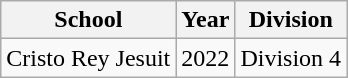<table class="wikitable">
<tr>
<th>School</th>
<th>Year</th>
<th>Division</th>
</tr>
<tr>
<td>Cristo Rey Jesuit</td>
<td>2022</td>
<td>Division 4</td>
</tr>
</table>
